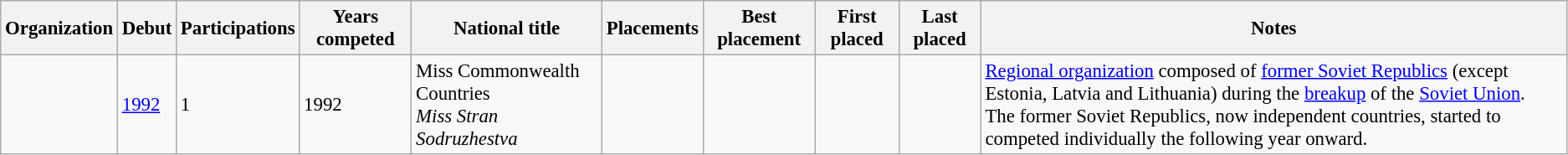<table class="wikitable" style="font-size: 95%;">
<tr>
<th>Organization</th>
<th>Debut</th>
<th>Participations</th>
<th>Years competed</th>
<th>National title</th>
<th>Placements</th>
<th>Best placement</th>
<th>First placed</th>
<th>Last placed</th>
<th>Notes</th>
</tr>
<tr>
<td><strong></strong></td>
<td><a href='#'>1992</a></td>
<td>1</td>
<td>1992</td>
<td>Miss Commonwealth Countries<br><em>Miss Stran Sodruzhestva</em></td>
<td></td>
<td></td>
<td></td>
<td></td>
<td><a href='#'>Regional organization</a> composed of <a href='#'>former Soviet Republics</a> (except Estonia, Latvia and Lithuania) during the <a href='#'>breakup</a> of the <a href='#'>Soviet Union</a>.<br>The former Soviet Republics, now independent countries, started to competed individually the following year onward.</td>
</tr>
</table>
